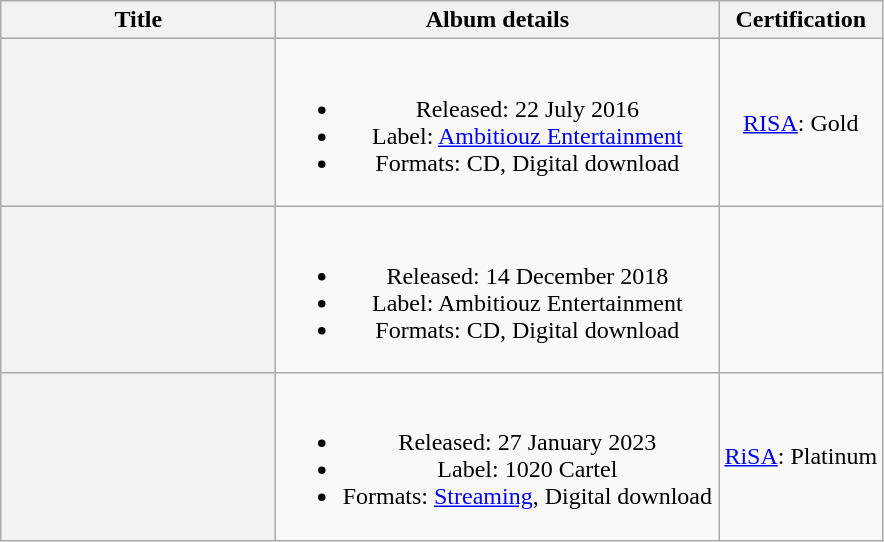<table class="wikitable plainrowheaders" style="text-align:center;">
<tr>
<th scope="col" style="width:11em;">Title</th>
<th scope="col" style="width:18em;">Album details</th>
<th>Certification</th>
</tr>
<tr>
<th scope="row"></th>
<td><br><ul><li>Released: 22 July 2016</li><li>Label: <a href='#'>Ambitiouz Entertainment</a></li><li>Formats: CD, Digital download</li></ul></td>
<td><a href='#'>RISA</a>: Gold</td>
</tr>
<tr umphako>
<th scope="row"></th>
<td><br><ul><li>Released: 14 December 2018</li><li>Label: Ambitiouz Entertainment</li><li>Formats: CD, Digital download</li></ul></td>
<td></td>
</tr>
<tr>
<th scope="row"></th>
<td><br><ul><li>Released: 27 January 2023</li><li>Label: 1020 Cartel</li><li>Formats: <a href='#'>Streaming</a>, Digital download</li></ul></td>
<td><a href='#'>RiSA</a>: Platinum</td>
</tr>
</table>
